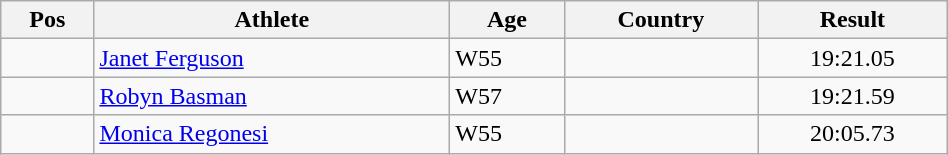<table class="wikitable"  style="text-align:center; width:50%;">
<tr>
<th>Pos</th>
<th>Athlete</th>
<th>Age</th>
<th>Country</th>
<th>Result</th>
</tr>
<tr>
<td align=center></td>
<td align=left><a href='#'>Janet Ferguson</a></td>
<td align=left>W55</td>
<td align=left></td>
<td>19:21.05</td>
</tr>
<tr>
<td align=center></td>
<td align=left><a href='#'>Robyn Basman</a></td>
<td align=left>W57</td>
<td align=left></td>
<td>19:21.59</td>
</tr>
<tr>
<td align=center></td>
<td align=left><a href='#'>Monica Regonesi</a></td>
<td align=left>W55</td>
<td align=left></td>
<td>20:05.73</td>
</tr>
</table>
